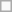<table class=wikitable>
<tr>
<td></td>
</tr>
</table>
